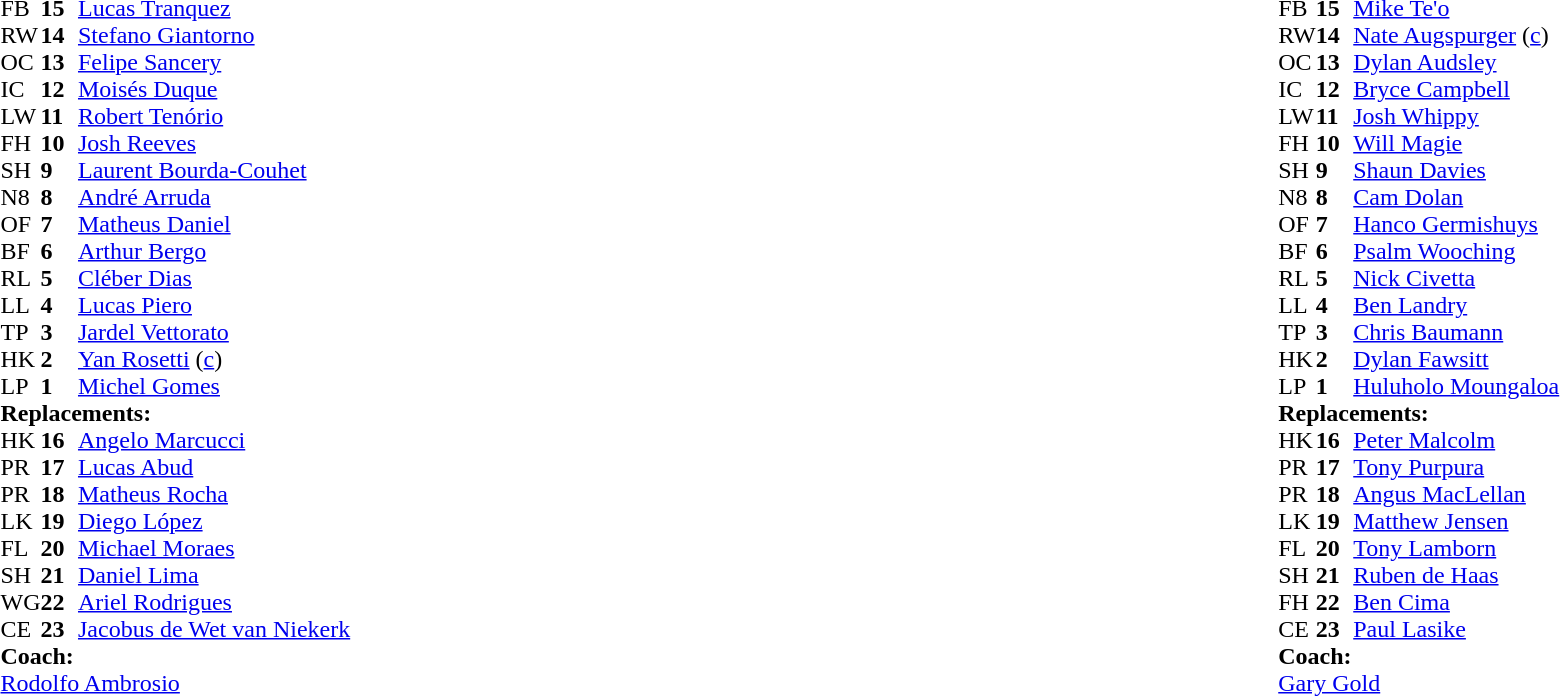<table style="width:100%">
<tr>
<td style="vertical-align:top; width:50%"><br><table cellspacing="0" cellpadding="0">
<tr>
<th width="25"></th>
<th width="25"></th>
</tr>
<tr>
<td>FB</td>
<td><strong>15</strong></td>
<td><a href='#'>Lucas Tranquez</a></td>
<td></td>
<td></td>
</tr>
<tr>
<td>RW</td>
<td><strong>14</strong></td>
<td><a href='#'>Stefano Giantorno</a></td>
<td></td>
<td></td>
</tr>
<tr>
<td>OC</td>
<td><strong>13</strong></td>
<td><a href='#'>Felipe Sancery</a></td>
</tr>
<tr>
<td>IC</td>
<td><strong>12</strong></td>
<td><a href='#'>Moisés Duque</a></td>
</tr>
<tr>
<td>LW</td>
<td><strong>11</strong></td>
<td><a href='#'>Robert Tenório</a></td>
<td></td>
<td></td>
</tr>
<tr>
<td>FH</td>
<td><strong>10</strong></td>
<td><a href='#'>Josh Reeves</a></td>
</tr>
<tr>
<td>SH</td>
<td><strong>9</strong></td>
<td><a href='#'>Laurent Bourda-Couhet</a></td>
<td></td>
<td></td>
</tr>
<tr>
<td>N8</td>
<td><strong>8</strong></td>
<td><a href='#'>André Arruda</a></td>
</tr>
<tr>
<td>OF</td>
<td><strong>7</strong></td>
<td><a href='#'>Matheus Daniel</a></td>
</tr>
<tr>
<td>BF</td>
<td><strong>6</strong></td>
<td><a href='#'>Arthur Bergo</a></td>
</tr>
<tr>
<td>RL</td>
<td><strong>5</strong></td>
<td><a href='#'>Cléber Dias</a></td>
<td></td>
<td></td>
<td></td>
</tr>
<tr>
<td>LL</td>
<td><strong>4</strong></td>
<td><a href='#'>Lucas Piero</a></td>
<td></td>
<td></td>
</tr>
<tr>
<td>TP</td>
<td><strong>3</strong></td>
<td><a href='#'>Jardel Vettorato</a></td>
<td></td>
</tr>
<tr>
<td>HK</td>
<td><strong>2</strong></td>
<td><a href='#'>Yan Rosetti</a> (<a href='#'>c</a>)</td>
<td></td>
<td></td>
</tr>
<tr>
<td>LP</td>
<td><strong>1</strong></td>
<td><a href='#'>Michel Gomes</a></td>
<td></td>
<td></td>
</tr>
<tr>
<td colspan=3><strong>Replacements:</strong></td>
</tr>
<tr>
<td>HK</td>
<td><strong>16</strong></td>
<td><a href='#'>Angelo Marcucci</a></td>
<td></td>
<td></td>
</tr>
<tr>
<td>PR</td>
<td><strong>17</strong></td>
<td><a href='#'>Lucas Abud</a></td>
<td></td>
<td></td>
</tr>
<tr>
<td>PR</td>
<td><strong>18</strong></td>
<td><a href='#'>Matheus Rocha</a></td>
<td></td>
<td></td>
</tr>
<tr>
<td>LK</td>
<td><strong>19</strong></td>
<td><a href='#'>Diego López</a></td>
<td></td>
<td></td>
<td></td>
</tr>
<tr>
<td>FL</td>
<td><strong>20</strong></td>
<td><a href='#'>Michael Moraes</a></td>
<td></td>
<td></td>
<td></td>
</tr>
<tr>
<td>SH</td>
<td><strong>21</strong></td>
<td><a href='#'>Daniel Lima</a></td>
<td></td>
<td></td>
</tr>
<tr>
<td>WG</td>
<td><strong>22</strong></td>
<td><a href='#'>Ariel Rodrigues</a></td>
<td></td>
<td></td>
</tr>
<tr>
<td>CE</td>
<td><strong>23</strong></td>
<td><a href='#'>Jacobus de Wet van Niekerk</a></td>
<td></td>
<td></td>
</tr>
<tr>
<td colspan=3><strong>Coach:</strong></td>
</tr>
<tr>
<td colspan="4"> <a href='#'>Rodolfo Ambrosio</a></td>
</tr>
</table>
</td>
<td style="vertical-align:top"></td>
<td style="vertical-align:top; width:50%"><br><table cellspacing="0" cellpadding="0" style="margin:auto">
<tr>
<th width="25"></th>
<th width="25"></th>
</tr>
<tr>
<td>FB</td>
<td><strong>15</strong></td>
<td><a href='#'>Mike Te'o</a></td>
</tr>
<tr>
<td>RW</td>
<td><strong>14</strong></td>
<td><a href='#'>Nate Augspurger</a> (<a href='#'>c</a>)</td>
</tr>
<tr>
<td>OC</td>
<td><strong>13</strong></td>
<td><a href='#'>Dylan Audsley</a></td>
<td></td>
<td></td>
</tr>
<tr>
<td>IC</td>
<td><strong>12</strong></td>
<td><a href='#'>Bryce Campbell</a></td>
</tr>
<tr>
<td>LW</td>
<td><strong>11</strong></td>
<td><a href='#'>Josh Whippy</a></td>
</tr>
<tr>
<td>FH</td>
<td><strong>10</strong></td>
<td><a href='#'>Will Magie</a></td>
<td></td>
<td></td>
</tr>
<tr>
<td>SH</td>
<td><strong>9</strong></td>
<td><a href='#'>Shaun Davies</a></td>
<td></td>
<td></td>
</tr>
<tr>
<td>N8</td>
<td><strong>8</strong></td>
<td><a href='#'>Cam Dolan</a></td>
<td></td>
<td></td>
</tr>
<tr>
<td>OF</td>
<td><strong>7</strong></td>
<td><a href='#'>Hanco Germishuys</a></td>
</tr>
<tr>
<td>BF</td>
<td><strong>6</strong></td>
<td><a href='#'>Psalm Wooching</a></td>
</tr>
<tr>
<td>RL</td>
<td><strong>5</strong></td>
<td><a href='#'>Nick Civetta</a></td>
<td></td>
</tr>
<tr>
<td>LL</td>
<td><strong>4</strong></td>
<td><a href='#'>Ben Landry</a></td>
<td></td>
<td></td>
</tr>
<tr>
<td>TP</td>
<td><strong>3</strong></td>
<td><a href='#'>Chris Baumann</a></td>
<td></td>
<td></td>
</tr>
<tr>
<td>HK</td>
<td><strong>2</strong></td>
<td><a href='#'>Dylan Fawsitt</a></td>
<td></td>
<td></td>
</tr>
<tr>
<td>LP</td>
<td><strong>1</strong></td>
<td><a href='#'>Huluholo Moungaloa</a></td>
<td></td>
<td></td>
</tr>
<tr>
<td colspan=3><strong>Replacements:</strong></td>
</tr>
<tr>
<td>HK</td>
<td><strong>16</strong></td>
<td><a href='#'>Peter Malcolm</a></td>
<td></td>
<td></td>
</tr>
<tr>
<td>PR</td>
<td><strong>17</strong></td>
<td><a href='#'>Tony Purpura</a></td>
<td></td>
<td></td>
</tr>
<tr>
<td>PR</td>
<td><strong>18</strong></td>
<td><a href='#'>Angus MacLellan</a></td>
<td></td>
<td></td>
</tr>
<tr>
<td>LK</td>
<td><strong>19</strong></td>
<td><a href='#'>Matthew Jensen</a></td>
<td></td>
<td></td>
</tr>
<tr>
<td>FL</td>
<td><strong>20</strong></td>
<td><a href='#'>Tony Lamborn</a></td>
<td></td>
<td></td>
</tr>
<tr>
<td>SH</td>
<td><strong>21</strong></td>
<td><a href='#'>Ruben de Haas</a></td>
<td></td>
<td></td>
</tr>
<tr>
<td>FH</td>
<td><strong>22</strong></td>
<td><a href='#'>Ben Cima</a></td>
<td></td>
<td></td>
</tr>
<tr>
<td>CE</td>
<td><strong>23</strong></td>
<td><a href='#'>Paul Lasike</a></td>
<td></td>
<td></td>
</tr>
<tr>
<td colspan=3><strong>Coach:</strong></td>
</tr>
<tr>
<td colspan="4"> <a href='#'>Gary Gold</a></td>
</tr>
</table>
</td>
</tr>
</table>
